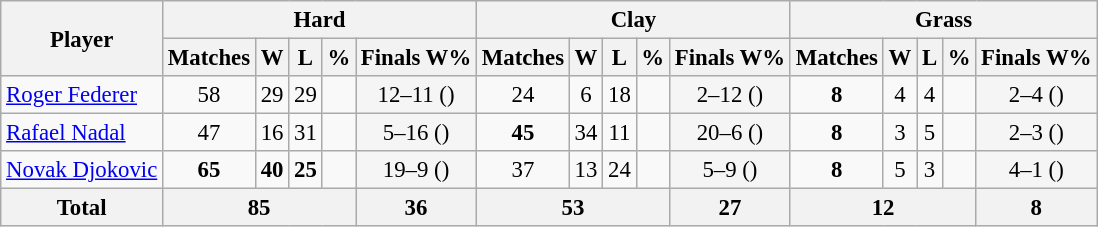<table class="wikitable nowrap" style="text-align: center; font-size: 95%;">
<tr>
<th rowspan="2">Player</th>
<th colspan="5">Hard</th>
<th colspan="5">Clay</th>
<th colspan="5">Grass</th>
</tr>
<tr>
<th>Matches</th>
<th>W</th>
<th>L</th>
<th>%</th>
<th>Finals W%</th>
<th>Matches</th>
<th>W</th>
<th>L</th>
<th>%</th>
<th>Finals W%</th>
<th>Matches</th>
<th>W</th>
<th>L</th>
<th>%</th>
<th>Finals W%</th>
</tr>
<tr>
<td style="text-align:left;"> <a href='#'>Roger Federer</a></td>
<td>58</td>
<td>29</td>
<td>29</td>
<td></td>
<td bgcolor="#F5F5F5">12–11 ()</td>
<td>24</td>
<td>6</td>
<td>18</td>
<td></td>
<td bgcolor="#F5F5F5">2–12 ()</td>
<td><strong>8</strong></td>
<td>4</td>
<td>4</td>
<td></td>
<td bgcolor="#F5F5F5">2–4 ()</td>
</tr>
<tr>
<td style="text-align:left;"> <a href='#'>Rafael Nadal</a></td>
<td>47</td>
<td>16</td>
<td>31</td>
<td></td>
<td bgcolor="#F5F5F5">5–16 ()</td>
<td><strong>45</strong></td>
<td>34</td>
<td>11</td>
<td><strong></strong></td>
<td bgcolor="#F5F5F5">20–6 ()</td>
<td><strong>8</strong></td>
<td>3</td>
<td>5</td>
<td></td>
<td bgcolor="#F5F5F5">2–3 ()</td>
</tr>
<tr>
<td style="text-align:left;"> <a href='#'>Novak Djokovic</a></td>
<td><strong>65</strong></td>
<td><strong>40</strong></td>
<td><strong>25</strong></td>
<td><strong></strong></td>
<td bgcolor="#F5F5F5">19–9 ()</td>
<td>37</td>
<td>13</td>
<td>24</td>
<td></td>
<td bgcolor="#F5F5F5">5–9 ()</td>
<td><strong>8</strong></td>
<td>5</td>
<td>3</td>
<td><strong></strong></td>
<td bgcolor="#F5F5F5">4–1 ()</td>
</tr>
<tr>
<th>Total</th>
<th colspan=4>85</th>
<th>36</th>
<th colspan="4">53</th>
<th>27</th>
<th colspan="4">12</th>
<th>8</th>
</tr>
</table>
